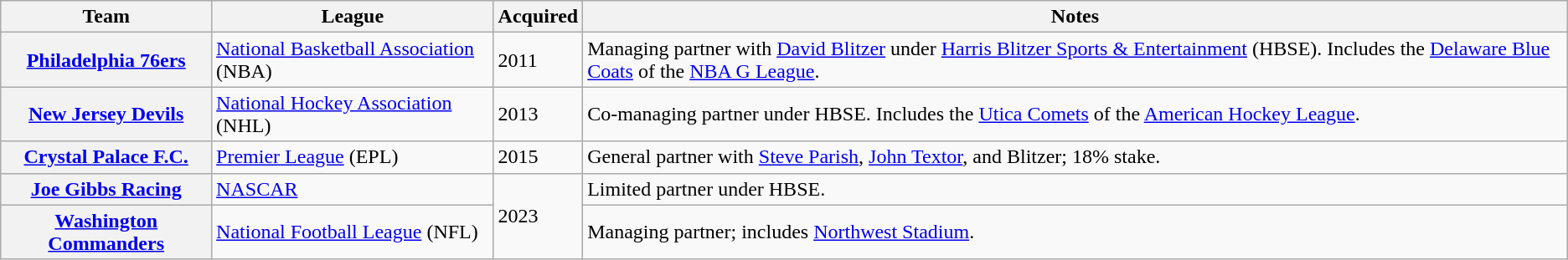<table class="wikitable sortable"  width="auto">
<tr>
<th scope="col">Team</th>
<th scope="col">League</th>
<th scope="col">Acquired</th>
<th scope="col">Notes</th>
</tr>
<tr>
<th scope=rowgroup><a href='#'>Philadelphia 76ers</a></th>
<td><a href='#'>National Basketball Association</a> (NBA)</td>
<td>2011</td>
<td>Managing partner with <a href='#'>David Blitzer</a> under <a href='#'>Harris Blitzer Sports & Entertainment</a> (HBSE). Includes the <a href='#'>Delaware Blue Coats</a> of the <a href='#'>NBA G League</a>.</td>
</tr>
<tr>
<th scope=rowgroup><a href='#'>New Jersey Devils</a></th>
<td><a href='#'>National Hockey Association</a> (NHL)</td>
<td>2013</td>
<td>Co-managing partner under HBSE. Includes the <a href='#'>Utica Comets</a> of the <a href='#'>American Hockey League</a>.</td>
</tr>
<tr>
<th scope=rowgroup><a href='#'>Crystal Palace F.C.</a></th>
<td><a href='#'>Premier League</a> (EPL)</td>
<td>2015</td>
<td>General partner with <a href='#'>Steve Parish</a>, <a href='#'>John Textor</a>, and Blitzer; 18% stake.</td>
</tr>
<tr>
<th scope=rowgroup><a href='#'>Joe Gibbs Racing</a></th>
<td><a href='#'>NASCAR</a></td>
<td rowspan="2">2023</td>
<td>Limited partner under HBSE.</td>
</tr>
<tr>
<th scope=rowgroup><a href='#'>Washington Commanders</a></th>
<td><a href='#'>National Football League</a> (NFL)</td>
<td>Managing partner; includes <a href='#'>Northwest Stadium</a>.</td>
</tr>
</table>
